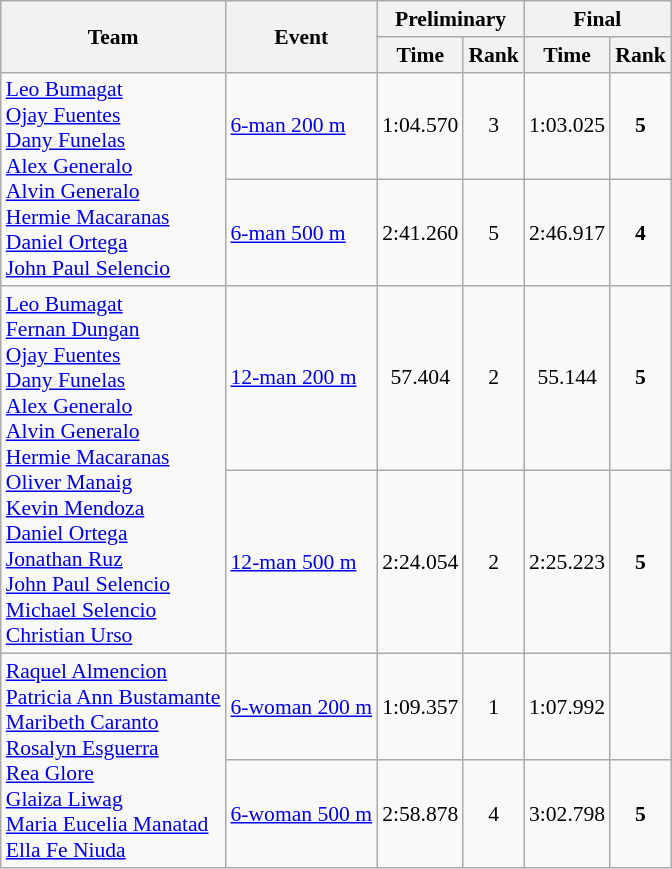<table class=wikitable style="font-size:90%">
<tr>
<th rowspan=2>Team</th>
<th rowspan=2>Event</th>
<th colspan=2>Preliminary</th>
<th colspan=2>Final</th>
</tr>
<tr>
<th>Time</th>
<th>Rank</th>
<th>Time</th>
<th>Rank</th>
</tr>
<tr>
<td rowspan=2><a href='#'>Leo Bumagat</a><br><a href='#'>Ojay Fuentes</a><br><a href='#'>Dany Funelas</a><br><a href='#'>Alex Generalo</a><br><a href='#'>Alvin Generalo</a><br><a href='#'>Hermie Macaranas</a><br><a href='#'>Daniel Ortega</a><br><a href='#'>John Paul Selencio</a></td>
<td><a href='#'>6-man 200 m</a></td>
<td align=center>1:04.570</td>
<td align=center>3 <strong></strong></td>
<td align=center>1:03.025</td>
<td align=center><strong>5</strong></td>
</tr>
<tr>
<td><a href='#'>6-man 500 m</a></td>
<td align=center>2:41.260</td>
<td align=center>5 <strong></strong></td>
<td align=center>2:46.917</td>
<td align=center><strong>4</strong></td>
</tr>
<tr>
<td rowspan=2><a href='#'>Leo Bumagat</a><br><a href='#'>Fernan Dungan</a><br><a href='#'>Ojay Fuentes</a><br><a href='#'>Dany Funelas</a><br><a href='#'>Alex Generalo</a><br><a href='#'>Alvin Generalo</a><br><a href='#'>Hermie Macaranas</a><br><a href='#'>Oliver Manaig</a><br><a href='#'>Kevin Mendoza</a><br><a href='#'>Daniel Ortega</a><br><a href='#'>Jonathan Ruz</a><br><a href='#'>John Paul Selencio</a><br><a href='#'>Michael Selencio</a><br><a href='#'>Christian Urso</a></td>
<td><a href='#'>12-man 200 m</a></td>
<td align=center>57.404</td>
<td align=center>2 <strong></strong></td>
<td align=center>55.144</td>
<td align=center><strong>5</strong></td>
</tr>
<tr>
<td><a href='#'>12-man 500 m</a></td>
<td align=center>2:24.054</td>
<td align=center>2 <strong></strong></td>
<td align=center>2:25.223</td>
<td align=center><strong>5</strong></td>
</tr>
<tr>
<td rowspan=2><a href='#'>Raquel Almencion</a><br><a href='#'>Patricia Ann Bustamante</a><br><a href='#'>Maribeth Caranto</a><br><a href='#'>Rosalyn Esguerra</a><br><a href='#'>Rea Glore</a><br><a href='#'>Glaiza Liwag</a><br><a href='#'>Maria Eucelia Manatad</a><br><a href='#'>Ella Fe Niuda</a></td>
<td><a href='#'>6-woman 200 m</a></td>
<td align=center>1:09.357</td>
<td align=center>1 <strong></strong></td>
<td align=center>1:07.992</td>
<td align=center></td>
</tr>
<tr>
<td><a href='#'>6-woman 500 m</a></td>
<td align=center>2:58.878</td>
<td align=center>4 <strong></strong></td>
<td align=center>3:02.798</td>
<td align=center><strong>5</strong></td>
</tr>
</table>
